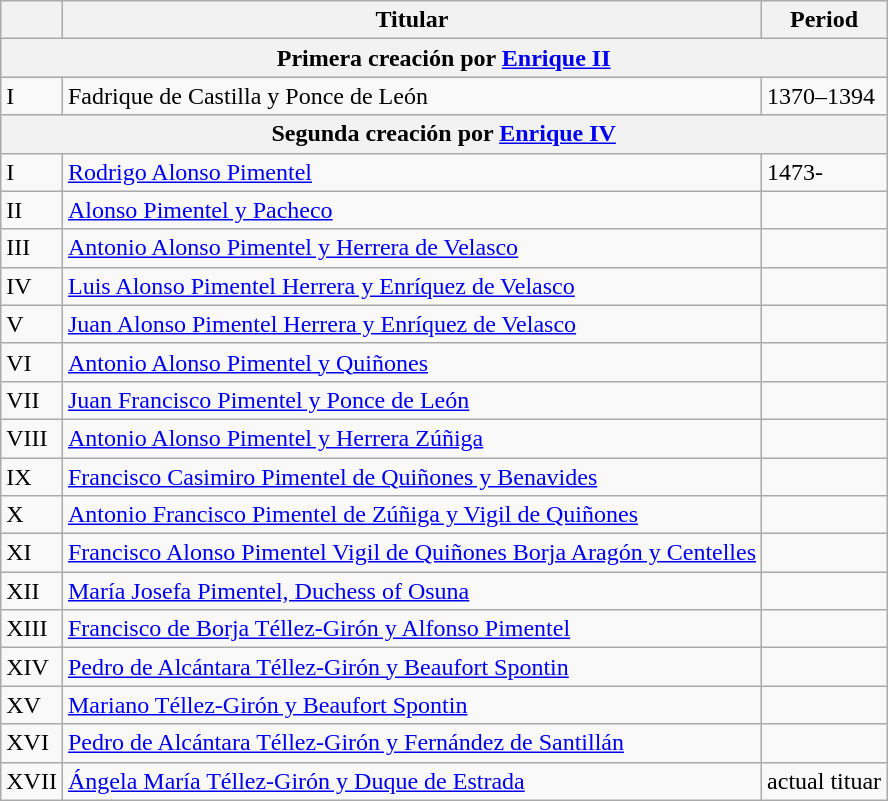<table class="wikitable">
<tr>
<th></th>
<th>Titular</th>
<th>Period</th>
</tr>
<tr style="background:#ddd;"|>
<th colspan="3">Primera creación por <a href='#'>Enrique II</a></th>
</tr>
<tr>
<td>I</td>
<td>Fadrique de Castilla y Ponce de León</td>
<td>1370–1394</td>
</tr>
<tr style="background:#ddd;"|>
<th colspan="3">Segunda creación por <a href='#'>Enrique IV</a></th>
</tr>
<tr>
<td>I</td>
<td><a href='#'>Rodrigo Alonso Pimentel</a></td>
<td>1473-</td>
</tr>
<tr>
<td>II</td>
<td><a href='#'>Alonso Pimentel y Pacheco</a></td>
<td></td>
</tr>
<tr>
<td>III</td>
<td><a href='#'>Antonio Alonso Pimentel y Herrera de Velasco</a></td>
<td></td>
</tr>
<tr>
<td>IV</td>
<td><a href='#'>Luis Alonso Pimentel Herrera y Enríquez de Velasco</a></td>
<td></td>
</tr>
<tr>
<td>V</td>
<td><a href='#'>Juan Alonso Pimentel Herrera y Enríquez de Velasco</a></td>
<td></td>
</tr>
<tr>
<td>VI</td>
<td><a href='#'>Antonio Alonso Pimentel y Quiñones</a></td>
<td></td>
</tr>
<tr>
<td>VII</td>
<td><a href='#'>Juan Francisco Pimentel y Ponce de León</a></td>
<td></td>
</tr>
<tr>
<td>VIII</td>
<td><a href='#'>Antonio Alonso Pimentel y Herrera Zúñiga</a></td>
<td></td>
</tr>
<tr>
<td>IX</td>
<td><a href='#'>Francisco Casimiro Pimentel de Quiñones y Benavides</a></td>
<td></td>
</tr>
<tr>
<td>X</td>
<td><a href='#'>Antonio Francisco Pimentel de Zúñiga y Vigil de Quiñones</a></td>
<td></td>
</tr>
<tr>
<td>XI</td>
<td><a href='#'>Francisco Alonso Pimentel Vigil de Quiñones Borja Aragón y Centelles</a></td>
<td></td>
</tr>
<tr>
<td>XII</td>
<td><a href='#'>María Josefa Pimentel, Duchess of Osuna</a></td>
<td></td>
</tr>
<tr>
<td>XIII</td>
<td><a href='#'>Francisco de Borja Téllez-Girón y Alfonso Pimentel</a></td>
<td></td>
</tr>
<tr>
<td>XIV</td>
<td><a href='#'>Pedro de Alcántara Téllez-Girón y Beaufort Spontin</a></td>
<td></td>
</tr>
<tr>
<td>XV</td>
<td><a href='#'>Mariano Téllez-Girón y Beaufort Spontin</a></td>
<td></td>
</tr>
<tr>
<td>XVI</td>
<td><a href='#'>Pedro de Alcántara Téllez-Girón y Fernández de Santillán</a></td>
<td></td>
</tr>
<tr>
<td>XVII</td>
<td><a href='#'>Ángela María Téllez-Girón y Duque de Estrada</a></td>
<td>actual tituar</td>
</tr>
</table>
